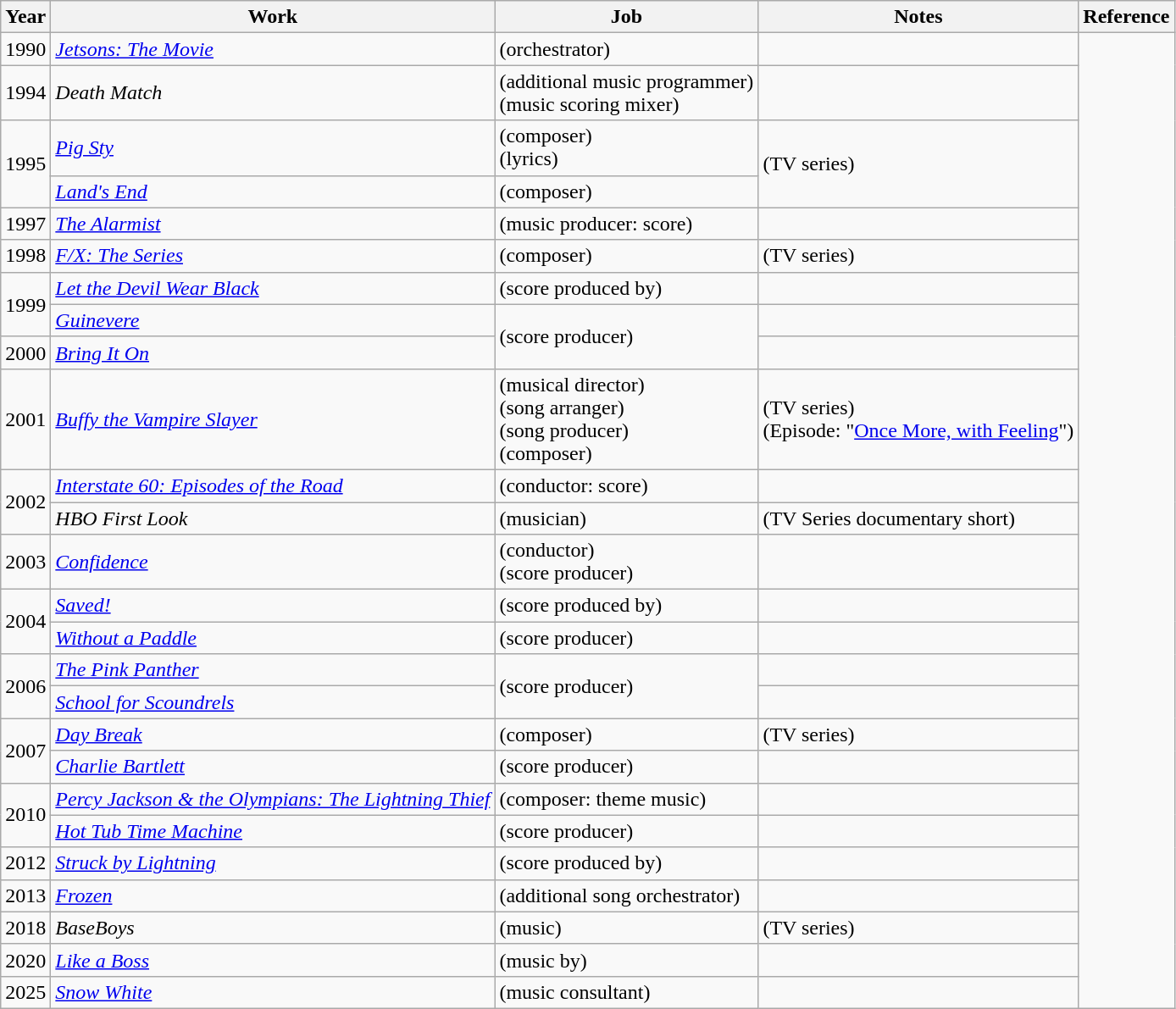<table class="wikitable sortable">
<tr>
<th>Year</th>
<th>Work</th>
<th>Job</th>
<th>Notes</th>
<th>Reference</th>
</tr>
<tr>
<td>1990</td>
<td><em><a href='#'>Jetsons: The Movie</a></em></td>
<td>(orchestrator)</td>
<td></td>
<td rowspan="26"></td>
</tr>
<tr>
<td>1994</td>
<td><em>Death Match</em></td>
<td>(additional music programmer)<br>(music scoring mixer)</td>
<td></td>
</tr>
<tr>
<td rowspan="2">1995</td>
<td><em><a href='#'>Pig Sty</a></em></td>
<td>(composer)<br>(lyrics)</td>
<td rowspan="2">(TV series)</td>
</tr>
<tr>
<td><a href='#'><em>Land's End</em></a></td>
<td>(composer)</td>
</tr>
<tr>
<td>1997</td>
<td><em><a href='#'>The Alarmist</a></em></td>
<td>(music producer: score)</td>
<td></td>
</tr>
<tr>
<td>1998</td>
<td><em><a href='#'>F/X: The Series</a></em></td>
<td>(composer)</td>
<td>(TV series)</td>
</tr>
<tr>
<td rowspan="2">1999</td>
<td><em><a href='#'>Let the Devil Wear Black</a></em></td>
<td>(score produced by)</td>
<td></td>
</tr>
<tr>
<td><a href='#'><em>Guinevere</em></a></td>
<td rowspan="2">(score producer)</td>
<td></td>
</tr>
<tr>
<td>2000</td>
<td><a href='#'><em>Bring It On</em></a></td>
<td></td>
</tr>
<tr>
<td>2001</td>
<td><em><a href='#'>Buffy the Vampire Slayer</a></em></td>
<td>(musical director)<br>(song arranger)<br>(song producer)<br>(composer)</td>
<td>(TV series)<br>(Episode: "<a href='#'>Once More, with Feeling</a>")</td>
</tr>
<tr>
<td rowspan="2">2002</td>
<td><a href='#'><em>Interstate 60: Episodes of the Road</em></a></td>
<td>(conductor: score)</td>
<td></td>
</tr>
<tr>
<td><em>HBO First Look</em></td>
<td>(musician)</td>
<td>(TV Series documentary short)</td>
</tr>
<tr>
<td>2003</td>
<td><a href='#'><em>Confidence</em></a></td>
<td>(conductor)<br>(score producer)</td>
<td></td>
</tr>
<tr>
<td rowspan="2">2004</td>
<td><em><a href='#'>Saved!</a></em></td>
<td>(score produced by)</td>
<td></td>
</tr>
<tr>
<td><em><a href='#'>Without a Paddle</a></em></td>
<td>(score producer)</td>
<td></td>
</tr>
<tr>
<td rowspan="2">2006</td>
<td><a href='#'><em>The Pink Panther</em></a></td>
<td rowspan="2">(score producer)</td>
<td></td>
</tr>
<tr>
<td><a href='#'><em>School for Scoundrels</em></a></td>
<td></td>
</tr>
<tr>
<td rowspan="2">2007</td>
<td><em><a href='#'>Day Break</a></em></td>
<td>(composer)</td>
<td>(TV series)</td>
</tr>
<tr>
<td><em><a href='#'>Charlie Bartlett</a></em></td>
<td>(score producer)</td>
<td></td>
</tr>
<tr>
<td rowspan="2">2010</td>
<td><em><a href='#'>Percy Jackson & the Olympians: The Lightning Thief</a></em></td>
<td>(composer: theme music)</td>
<td></td>
</tr>
<tr>
<td><em><a href='#'>Hot Tub Time Machine</a></em></td>
<td>(score producer)</td>
<td></td>
</tr>
<tr>
<td>2012</td>
<td><a href='#'><em>Struck by Lightning</em></a></td>
<td>(score produced by)</td>
<td></td>
</tr>
<tr>
<td>2013</td>
<td><a href='#'><em>Frozen</em></a></td>
<td>(additional song orchestrator)</td>
<td></td>
</tr>
<tr>
<td>2018</td>
<td><em>BaseBoys</em></td>
<td>(music)</td>
<td>(TV series)</td>
</tr>
<tr>
<td>2020</td>
<td><a href='#'><em>Like a Boss</em></a></td>
<td>(music by)</td>
<td></td>
</tr>
<tr>
<td>2025</td>
<td><a href='#'><em>Snow White</em></a></td>
<td>(music consultant)</td>
<td></td>
</tr>
</table>
